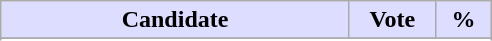<table class="wikitable">
<tr>
<th style="background:#ddf; width:225px;">Candidate</th>
<th style="background:#ddf; width:50px;">Vote</th>
<th style="background:#ddf; width:30px;">%</th>
</tr>
<tr>
</tr>
<tr>
</tr>
</table>
